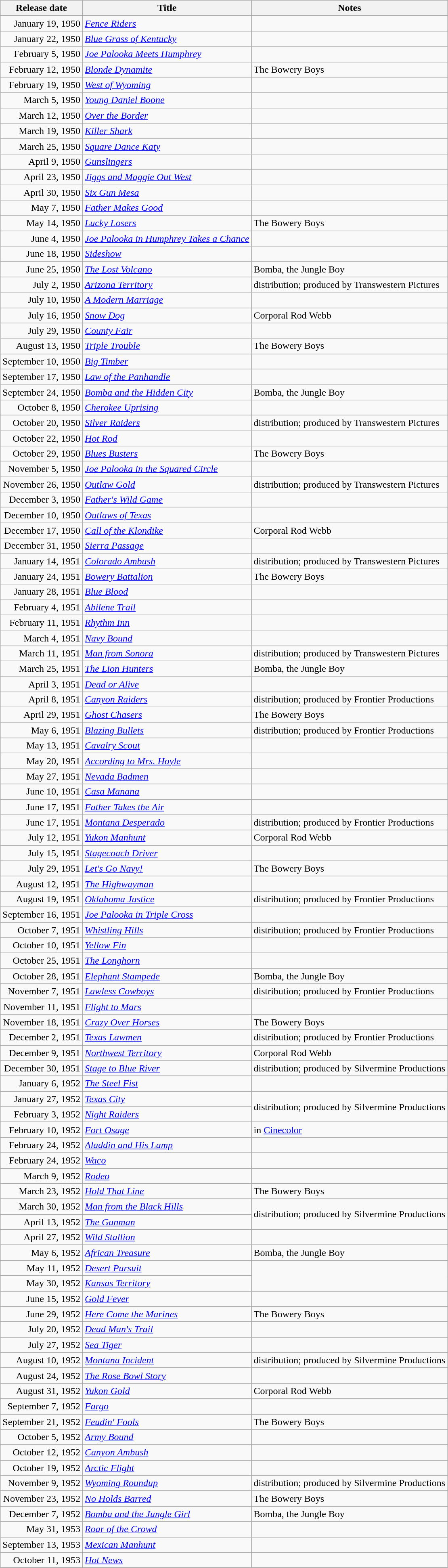<table class="wikitable sortable">
<tr>
<th>Release date</th>
<th>Title</th>
<th>Notes</th>
</tr>
<tr>
<td align="right">January 19, 1950</td>
<td><em><a href='#'>Fence Riders</a></em></td>
<td></td>
</tr>
<tr>
<td align="right">January 22, 1950</td>
<td><em><a href='#'>Blue Grass of Kentucky</a></em></td>
<td></td>
</tr>
<tr>
<td align="right">February 5, 1950</td>
<td><em><a href='#'>Joe Palooka Meets Humphrey</a></em></td>
<td></td>
</tr>
<tr>
<td align="right">February 12, 1950</td>
<td><em><a href='#'>Blonde Dynamite</a></em></td>
<td>The Bowery Boys</td>
</tr>
<tr>
<td align="right">February 19, 1950</td>
<td><em><a href='#'>West of Wyoming</a></em></td>
<td></td>
</tr>
<tr>
<td align="right">March 5, 1950</td>
<td><em><a href='#'>Young Daniel Boone</a></em></td>
<td></td>
</tr>
<tr>
<td align="right">March 12, 1950</td>
<td><em><a href='#'>Over the Border</a></em></td>
<td></td>
</tr>
<tr>
<td align="right">March 19, 1950</td>
<td><em><a href='#'>Killer Shark</a></em></td>
<td></td>
</tr>
<tr>
<td align="right">March 25, 1950</td>
<td><em><a href='#'>Square Dance Katy</a></em></td>
<td></td>
</tr>
<tr>
<td align="right">April 9, 1950</td>
<td><em><a href='#'>Gunslingers</a></em></td>
<td></td>
</tr>
<tr>
<td align="right">April 23, 1950</td>
<td><em><a href='#'>Jiggs and Maggie Out West</a></em></td>
<td></td>
</tr>
<tr>
<td align="right">April 30, 1950</td>
<td><em><a href='#'>Six Gun Mesa</a></em></td>
<td></td>
</tr>
<tr>
<td align="right">May 7, 1950</td>
<td><em><a href='#'>Father Makes Good</a></em></td>
<td></td>
</tr>
<tr>
<td align="right">May 14, 1950</td>
<td><em><a href='#'>Lucky Losers</a></em></td>
<td>The Bowery Boys</td>
</tr>
<tr>
<td align="right">June 4, 1950</td>
<td><em><a href='#'>Joe Palooka in Humphrey Takes a Chance</a></em></td>
<td></td>
</tr>
<tr>
<td align="right">June 18, 1950</td>
<td><em><a href='#'>Sideshow</a></em></td>
<td></td>
</tr>
<tr>
<td align="right">June 25, 1950</td>
<td><em><a href='#'>The Lost Volcano</a></em></td>
<td>Bomba, the Jungle Boy</td>
</tr>
<tr>
<td align="right">July 2, 1950</td>
<td><em><a href='#'>Arizona Territory</a></em></td>
<td>distribution; produced by Transwestern Pictures</td>
</tr>
<tr>
<td align="right">July 10, 1950</td>
<td><em><a href='#'>A Modern Marriage</a></em></td>
<td></td>
</tr>
<tr>
<td align="right">July 16, 1950</td>
<td><em><a href='#'>Snow Dog</a></em></td>
<td>Corporal Rod Webb</td>
</tr>
<tr>
<td align="right">July 29, 1950</td>
<td><em><a href='#'>County Fair</a></em></td>
<td></td>
</tr>
<tr>
<td align="right">August 13, 1950</td>
<td><em><a href='#'>Triple Trouble</a></em></td>
<td>The Bowery Boys</td>
</tr>
<tr>
<td align="right">September 10, 1950</td>
<td><em><a href='#'>Big Timber</a></em></td>
<td></td>
</tr>
<tr>
<td align="right">September 17, 1950</td>
<td><em><a href='#'>Law of the Panhandle</a></em></td>
<td></td>
</tr>
<tr>
<td align="right">September 24, 1950</td>
<td><em><a href='#'>Bomba and the Hidden City</a></em></td>
<td>Bomba, the Jungle Boy</td>
</tr>
<tr>
<td align="right">October 8, 1950</td>
<td><em><a href='#'>Cherokee Uprising</a></em></td>
<td></td>
</tr>
<tr>
<td align="right">October 20, 1950</td>
<td><em><a href='#'>Silver Raiders</a></em></td>
<td>distribution; produced by Transwestern Pictures</td>
</tr>
<tr>
<td align="right">October 22, 1950</td>
<td><em><a href='#'>Hot Rod</a></em></td>
<td></td>
</tr>
<tr>
<td align="right">October 29, 1950</td>
<td><em><a href='#'>Blues Busters</a></em></td>
<td>The Bowery Boys</td>
</tr>
<tr>
<td align="right">November 5, 1950</td>
<td><em><a href='#'>Joe Palooka in the Squared Circle</a></em></td>
<td></td>
</tr>
<tr>
<td align="right">November 26, 1950</td>
<td><em><a href='#'>Outlaw Gold</a></em></td>
<td>distribution; produced by Transwestern Pictures</td>
</tr>
<tr>
<td align="right">December 3, 1950</td>
<td><em><a href='#'>Father's Wild Game</a></em></td>
<td></td>
</tr>
<tr>
<td align="right">December 10, 1950</td>
<td><em><a href='#'>Outlaws of Texas</a></em></td>
<td></td>
</tr>
<tr>
<td align="right">December 17, 1950</td>
<td><em><a href='#'>Call of the Klondike</a></em></td>
<td>Corporal Rod Webb</td>
</tr>
<tr>
<td align="right">December 31, 1950</td>
<td><em><a href='#'>Sierra Passage</a></em></td>
<td></td>
</tr>
<tr>
<td align="right">January 14, 1951</td>
<td><em><a href='#'>Colorado Ambush</a></em></td>
<td>distribution; produced by Transwestern Pictures</td>
</tr>
<tr>
<td align="right">January 24, 1951</td>
<td><em><a href='#'>Bowery Battalion</a></em></td>
<td>The Bowery Boys</td>
</tr>
<tr>
<td align="right">January 28, 1951</td>
<td><em><a href='#'>Blue Blood</a></em></td>
<td></td>
</tr>
<tr>
<td align="right">February 4, 1951</td>
<td><em><a href='#'>Abilene Trail</a></em></td>
<td></td>
</tr>
<tr>
<td align="right">February 11, 1951</td>
<td><em><a href='#'>Rhythm Inn</a></em></td>
<td></td>
</tr>
<tr>
<td align="right">March 4, 1951</td>
<td><em><a href='#'>Navy Bound</a></em></td>
<td></td>
</tr>
<tr>
<td align="right">March 11, 1951</td>
<td><em><a href='#'>Man from Sonora</a></em></td>
<td>distribution; produced by Transwestern Pictures</td>
</tr>
<tr>
<td align="right">March 25, 1951</td>
<td><em><a href='#'>The Lion Hunters</a></em></td>
<td>Bomba, the Jungle Boy</td>
</tr>
<tr>
<td align="right">April 3, 1951</td>
<td><em><a href='#'>Dead or Alive</a></em></td>
<td></td>
</tr>
<tr>
<td align="right">April 8, 1951</td>
<td><em><a href='#'>Canyon Raiders</a></em></td>
<td>distribution; produced by Frontier Productions</td>
</tr>
<tr>
<td align="right">April 29, 1951</td>
<td><em><a href='#'>Ghost Chasers</a></em></td>
<td>The Bowery Boys</td>
</tr>
<tr>
<td align="right">May 6, 1951</td>
<td><em><a href='#'>Blazing Bullets</a></em></td>
<td>distribution; produced by Frontier Productions</td>
</tr>
<tr>
<td align="right">May 13, 1951</td>
<td><em><a href='#'>Cavalry Scout</a></em></td>
<td></td>
</tr>
<tr>
<td align="right">May 20, 1951</td>
<td><em><a href='#'>According to Mrs. Hoyle</a></em></td>
<td></td>
</tr>
<tr>
<td align="right">May 27, 1951</td>
<td><em><a href='#'>Nevada Badmen</a></em></td>
<td></td>
</tr>
<tr>
<td align="right">June 10, 1951</td>
<td><em><a href='#'>Casa Manana</a></em></td>
<td></td>
</tr>
<tr>
<td align="right">June 17, 1951</td>
<td><em><a href='#'>Father Takes the Air</a></em></td>
<td></td>
</tr>
<tr>
<td align="right">June 17, 1951</td>
<td><em><a href='#'>Montana Desperado</a></em></td>
<td>distribution; produced by Frontier Productions</td>
</tr>
<tr>
<td align="right">July 12, 1951</td>
<td><em><a href='#'>Yukon Manhunt</a></em></td>
<td>Corporal Rod Webb</td>
</tr>
<tr>
<td align="right">July 15, 1951</td>
<td><em><a href='#'>Stagecoach Driver</a></em></td>
<td></td>
</tr>
<tr>
<td align="right">July 29, 1951</td>
<td><em><a href='#'>Let's Go Navy!</a></em></td>
<td>The Bowery Boys</td>
</tr>
<tr>
<td align="right">August 12, 1951</td>
<td><em><a href='#'>The Highwayman</a></em></td>
<td></td>
</tr>
<tr>
<td align="right">August 19, 1951</td>
<td><em><a href='#'>Oklahoma Justice</a></em></td>
<td>distribution; produced by Frontier Productions</td>
</tr>
<tr>
<td align="right">September 16, 1951</td>
<td><em><a href='#'>Joe Palooka in Triple Cross</a></em></td>
<td></td>
</tr>
<tr>
<td align="right">October 7, 1951</td>
<td><em><a href='#'>Whistling Hills</a></em></td>
<td>distribution; produced by Frontier Productions</td>
</tr>
<tr>
<td align="right">October 10, 1951</td>
<td><em><a href='#'>Yellow Fin</a></em></td>
<td></td>
</tr>
<tr>
<td align="right">October 25, 1951</td>
<td><em><a href='#'>The Longhorn</a></em></td>
<td></td>
</tr>
<tr>
<td align="right">October 28, 1951</td>
<td><em><a href='#'>Elephant Stampede</a></em></td>
<td>Bomba, the Jungle Boy</td>
</tr>
<tr>
<td align="right">November 7, 1951</td>
<td><em><a href='#'>Lawless Cowboys</a></em></td>
<td>distribution; produced by Frontier Productions</td>
</tr>
<tr>
<td align="right">November 11, 1951</td>
<td><em><a href='#'>Flight to Mars</a></em></td>
<td></td>
</tr>
<tr>
<td align="right">November 18, 1951</td>
<td><em><a href='#'>Crazy Over Horses</a></em></td>
<td>The Bowery Boys</td>
</tr>
<tr>
<td align="right">December 2, 1951</td>
<td><em><a href='#'>Texas Lawmen</a></em></td>
<td>distribution; produced by Frontier Productions</td>
</tr>
<tr>
<td align="right">December 9, 1951</td>
<td><em><a href='#'>Northwest Territory</a></em></td>
<td>Corporal Rod Webb</td>
</tr>
<tr>
<td align="right">December 30, 1951</td>
<td><em><a href='#'>Stage to Blue River</a></em></td>
<td>distribution; produced by Silvermine Productions</td>
</tr>
<tr>
<td align="right">January 6, 1952</td>
<td><em><a href='#'>The Steel Fist</a></em></td>
<td></td>
</tr>
<tr>
<td align="right">January 27, 1952</td>
<td><em><a href='#'>Texas City</a></em></td>
<td rowspan="2">distribution; produced by Silvermine Productions</td>
</tr>
<tr>
<td align="right">February 3, 1952</td>
<td><em><a href='#'>Night Raiders</a></em></td>
</tr>
<tr>
<td align="right">February 10, 1952</td>
<td><em><a href='#'>Fort Osage</a></em></td>
<td>in <a href='#'>Cinecolor</a></td>
</tr>
<tr>
<td align="right">February 24, 1952</td>
<td><em><a href='#'>Aladdin and His Lamp</a></em></td>
<td></td>
</tr>
<tr>
<td align="right">February 24, 1952</td>
<td><em><a href='#'>Waco</a></em></td>
<td></td>
</tr>
<tr>
<td align="right">March 9, 1952</td>
<td><em><a href='#'>Rodeo</a></em></td>
<td></td>
</tr>
<tr>
<td align="right">March 23, 1952</td>
<td><em><a href='#'>Hold That Line</a></em></td>
<td>The Bowery Boys</td>
</tr>
<tr>
<td align="right">March 30, 1952</td>
<td><em><a href='#'>Man from the Black Hills</a></em></td>
<td rowspan="2">distribution; produced by Silvermine Productions</td>
</tr>
<tr>
<td align="right">April 13, 1952</td>
<td><em><a href='#'>The Gunman</a></em></td>
</tr>
<tr>
<td align="right">April 27, 1952</td>
<td><em><a href='#'>Wild Stallion</a></em></td>
<td></td>
</tr>
<tr>
<td align="right">May 6, 1952</td>
<td><em><a href='#'>African Treasure</a></em></td>
<td>Bomba, the Jungle Boy</td>
</tr>
<tr>
<td align="right">May 11, 1952</td>
<td><em><a href='#'>Desert Pursuit</a></em></td>
<td rowspan="2"></td>
</tr>
<tr>
<td align="right">May 30, 1952</td>
<td><em><a href='#'>Kansas Territory</a></em></td>
</tr>
<tr>
<td align="right">June 15, 1952</td>
<td><em><a href='#'>Gold Fever</a></em></td>
<td></td>
</tr>
<tr>
<td align="right">June 29, 1952</td>
<td><em><a href='#'>Here Come the Marines</a></em></td>
<td>The Bowery Boys</td>
</tr>
<tr>
<td align="right">July 20, 1952</td>
<td><em><a href='#'>Dead Man's Trail</a></em></td>
<td></td>
</tr>
<tr>
<td align="right">July 27, 1952</td>
<td><em><a href='#'>Sea Tiger</a></em></td>
<td></td>
</tr>
<tr>
<td align="right">August 10, 1952</td>
<td><em><a href='#'>Montana Incident</a></em></td>
<td>distribution; produced by Silvermine Productions</td>
</tr>
<tr>
<td align="right">August 24, 1952</td>
<td><em><a href='#'>The Rose Bowl Story</a></em></td>
<td></td>
</tr>
<tr>
<td align="right">August 31, 1952</td>
<td><em><a href='#'>Yukon Gold</a></em></td>
<td>Corporal Rod Webb</td>
</tr>
<tr>
<td align="right">September 7, 1952</td>
<td><em><a href='#'>Fargo</a></em></td>
<td></td>
</tr>
<tr>
<td align="right">September 21, 1952</td>
<td><em><a href='#'>Feudin' Fools</a></em></td>
<td>The Bowery Boys</td>
</tr>
<tr>
<td align="right">October 5, 1952</td>
<td><em><a href='#'>Army Bound</a></em></td>
<td></td>
</tr>
<tr>
<td align="right">October 12, 1952</td>
<td><em><a href='#'>Canyon Ambush</a></em></td>
<td></td>
</tr>
<tr>
<td align="right">October 19, 1952</td>
<td><em><a href='#'>Arctic Flight</a></em></td>
<td></td>
</tr>
<tr>
<td align="right">November 9, 1952</td>
<td><em><a href='#'>Wyoming Roundup</a></em></td>
<td>distribution; produced by Silvermine Productions</td>
</tr>
<tr>
<td align="right">November 23, 1952</td>
<td><em><a href='#'>No Holds Barred</a></em></td>
<td>The Bowery Boys</td>
</tr>
<tr>
<td align="right">December 7, 1952</td>
<td><em><a href='#'>Bomba and the Jungle Girl</a></em></td>
<td>Bomba, the Jungle Boy</td>
</tr>
<tr>
<td align="right">May 31, 1953</td>
<td><em><a href='#'>Roar of the Crowd</a></em></td>
<td></td>
</tr>
<tr>
<td align="right">September 13, 1953</td>
<td><em><a href='#'>Mexican Manhunt</a></em></td>
<td></td>
</tr>
<tr>
<td align="right">October 11, 1953</td>
<td><em><a href='#'>Hot News</a></em></td>
<td></td>
</tr>
</table>
